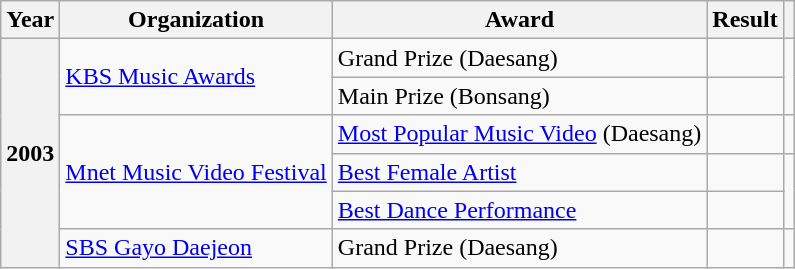<table class="wikitable plainrowheaders sortable">
<tr>
<th scope="col">Year</th>
<th scope="col">Organization</th>
<th scope="col">Award</th>
<th scope="col">Result</th>
<th class="unsortable"></th>
</tr>
<tr>
<th scope="row" rowspan="6">2003</th>
<td rowspan="2"><a href='#'>KBS Music Awards</a></td>
<td>Grand Prize (Daesang)</td>
<td></td>
<td rowspan="2" style="text-align:center;"></td>
</tr>
<tr>
<td>Main Prize (Bonsang)</td>
<td></td>
</tr>
<tr>
<td rowspan="3"><a href='#'>Mnet Music Video Festival</a></td>
<td><a href='#'>Most Popular Music Video</a> (Daesang)</td>
<td></td>
<td style="text-align:center;"></td>
</tr>
<tr>
<td><a href='#'>Best Female Artist</a></td>
<td></td>
<td rowspan="2" style="text-align:center;"></td>
</tr>
<tr>
<td><a href='#'>Best Dance Performance</a></td>
<td></td>
</tr>
<tr>
<td><a href='#'>SBS Gayo Daejeon</a></td>
<td>Grand Prize (Daesang)</td>
<td></td>
<td style="text-align:center;"></td>
</tr>
</table>
